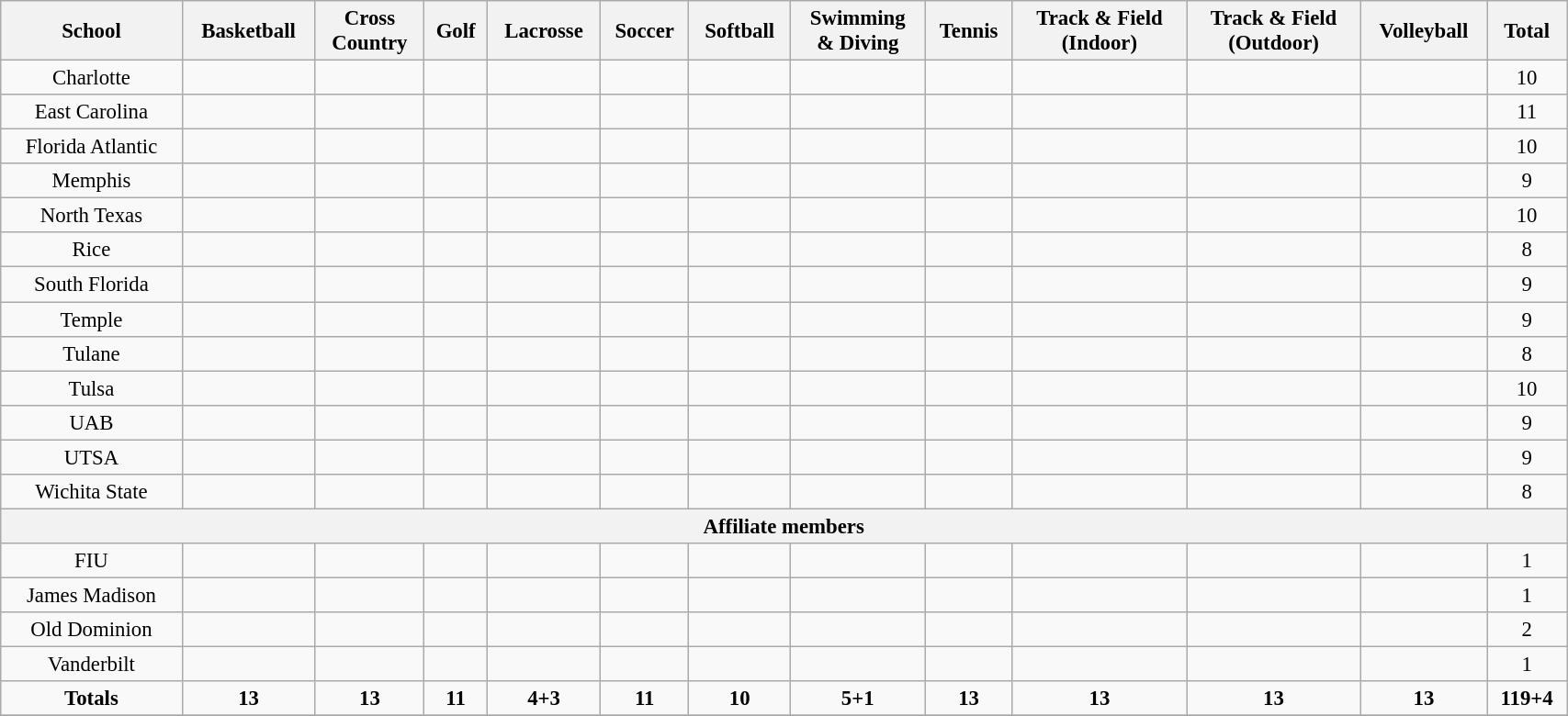<table class="wikitable" style="text-align:center; font-size:95%; width:90%">
<tr>
<th>School</th>
<th>Basketball</th>
<th>Cross<br>Country</th>
<th>Golf</th>
<th>Lacrosse</th>
<th>Soccer</th>
<th>Softball</th>
<th>Swimming<br>& Diving</th>
<th>Tennis</th>
<th>Track & Field<br>(Indoor)</th>
<th>Track & Field<br>(Outdoor)</th>
<th>Volleyball</th>
<th>Total</th>
</tr>
<tr>
<td>Charlotte</td>
<td></td>
<td></td>
<td></td>
<td></td>
<td></td>
<td></td>
<td></td>
<td></td>
<td></td>
<td></td>
<td></td>
<td>10</td>
</tr>
<tr>
<td>East Carolina</td>
<td></td>
<td></td>
<td></td>
<td></td>
<td></td>
<td></td>
<td></td>
<td></td>
<td></td>
<td></td>
<td></td>
<td>11</td>
</tr>
<tr>
<td>Florida Atlantic</td>
<td></td>
<td></td>
<td></td>
<td></td>
<td></td>
<td></td>
<td></td>
<td></td>
<td></td>
<td></td>
<td></td>
<td>10</td>
</tr>
<tr>
<td>Memphis</td>
<td></td>
<td></td>
<td></td>
<td></td>
<td></td>
<td></td>
<td></td>
<td></td>
<td></td>
<td></td>
<td></td>
<td>9</td>
</tr>
<tr>
<td>North Texas</td>
<td></td>
<td></td>
<td></td>
<td></td>
<td></td>
<td></td>
<td></td>
<td></td>
<td></td>
<td></td>
<td></td>
<td>10</td>
</tr>
<tr>
<td>Rice</td>
<td></td>
<td></td>
<td></td>
<td></td>
<td></td>
<td></td>
<td></td>
<td></td>
<td></td>
<td></td>
<td></td>
<td>8</td>
</tr>
<tr>
<td>South Florida</td>
<td></td>
<td></td>
<td></td>
<td></td>
<td></td>
<td></td>
<td></td>
<td></td>
<td></td>
<td></td>
<td></td>
<td>9</td>
</tr>
<tr>
<td>Temple</td>
<td></td>
<td></td>
<td></td>
<td></td>
<td></td>
<td></td>
<td></td>
<td></td>
<td></td>
<td></td>
<td></td>
<td>9</td>
</tr>
<tr>
<td>Tulane</td>
<td></td>
<td></td>
<td></td>
<td></td>
<td></td>
<td></td>
<td></td>
<td></td>
<td></td>
<td></td>
<td></td>
<td>8</td>
</tr>
<tr>
<td>Tulsa</td>
<td></td>
<td></td>
<td></td>
<td></td>
<td></td>
<td></td>
<td></td>
<td></td>
<td></td>
<td></td>
<td></td>
<td>10</td>
</tr>
<tr>
<td>UAB</td>
<td></td>
<td></td>
<td></td>
<td></td>
<td></td>
<td></td>
<td></td>
<td></td>
<td></td>
<td></td>
<td></td>
<td>9</td>
</tr>
<tr>
<td>UTSA</td>
<td></td>
<td></td>
<td></td>
<td></td>
<td></td>
<td></td>
<td></td>
<td></td>
<td></td>
<td></td>
<td></td>
<td>9</td>
</tr>
<tr>
<td>Wichita State</td>
<td></td>
<td></td>
<td></td>
<td></td>
<td></td>
<td></td>
<td></td>
<td></td>
<td></td>
<td></td>
<td></td>
<td>8</td>
</tr>
<tr>
<th colspan=14>Affiliate members</th>
</tr>
<tr>
<td>FIU</td>
<td></td>
<td></td>
<td></td>
<td></td>
<td></td>
<td></td>
<td></td>
<td></td>
<td></td>
<td></td>
<td></td>
<td>1</td>
</tr>
<tr>
<td>James Madison</td>
<td></td>
<td></td>
<td></td>
<td></td>
<td></td>
<td></td>
<td></td>
<td></td>
<td></td>
<td></td>
<td></td>
<td>1</td>
</tr>
<tr>
<td>Old Dominion</td>
<td></td>
<td></td>
<td></td>
<td></td>
<td></td>
<td></td>
<td></td>
<td></td>
<td></td>
<td></td>
<td></td>
<td>2</td>
</tr>
<tr>
<td>Vanderbilt</td>
<td></td>
<td></td>
<td></td>
<td></td>
<td></td>
<td></td>
<td></td>
<td></td>
<td></td>
<td></td>
<td></td>
<td>1</td>
</tr>
<tr>
<td><strong>Totals</strong></td>
<td><strong>13</strong></td>
<td><strong>13</strong></td>
<td><strong>11</strong></td>
<td><strong>4+3</strong></td>
<td><strong>11</strong></td>
<td><strong>10</strong></td>
<td><strong>5+1</strong></td>
<td><strong>13</strong></td>
<td><strong>13</strong></td>
<td><strong>13</strong></td>
<td><strong>13</strong></td>
<td><strong>119+4</strong></td>
</tr>
<tr>
</tr>
</table>
